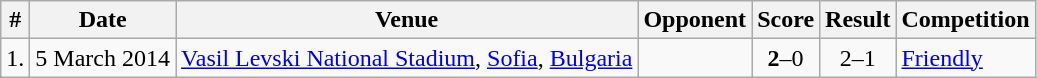<table class="wikitable" align=centre style=font-size:100%>
<tr>
<th>#</th>
<th>Date</th>
<th>Venue</th>
<th>Opponent</th>
<th>Score</th>
<th>Result</th>
<th>Competition</th>
</tr>
<tr>
<td>1.</td>
<td>5 March 2014</td>
<td><a href='#'>Vasil Levski National Stadium</a>, <a href='#'>Sofia</a>, <a href='#'>Bulgaria</a></td>
<td></td>
<td align=center><strong>2</strong>–0</td>
<td align=center>2–1</td>
<td><a href='#'>Friendly</a></td>
</tr>
</table>
